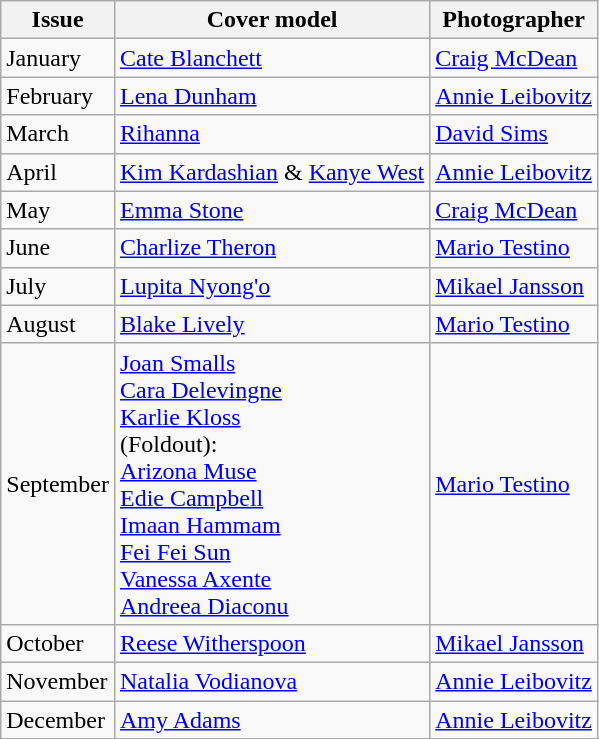<table class="sortable wikitable">
<tr>
<th style="text-align:center;">Issue</th>
<th style="text-align:center;">Cover model</th>
<th style="text-align:center;">Photographer</th>
</tr>
<tr>
<td>January</td>
<td><a href='#'>Cate Blanchett</a></td>
<td><a href='#'>Craig McDean</a></td>
</tr>
<tr>
<td>February</td>
<td><a href='#'>Lena Dunham</a></td>
<td><a href='#'>Annie Leibovitz</a></td>
</tr>
<tr>
<td>March</td>
<td><a href='#'>Rihanna</a></td>
<td><a href='#'>David Sims</a></td>
</tr>
<tr>
<td>April</td>
<td><a href='#'>Kim Kardashian</a> & <a href='#'>Kanye West</a></td>
<td><a href='#'>Annie Leibovitz</a></td>
</tr>
<tr>
<td>May</td>
<td><a href='#'>Emma Stone</a></td>
<td><a href='#'>Craig McDean</a></td>
</tr>
<tr>
<td>June</td>
<td><a href='#'>Charlize Theron</a></td>
<td><a href='#'>Mario Testino</a></td>
</tr>
<tr>
<td>July</td>
<td><a href='#'>Lupita Nyong'o</a></td>
<td><a href='#'>Mikael Jansson</a></td>
</tr>
<tr>
<td>August</td>
<td><a href='#'>Blake Lively</a></td>
<td><a href='#'>Mario Testino</a></td>
</tr>
<tr>
<td>September</td>
<td><a href='#'>Joan Smalls</a><br><a href='#'>Cara Delevingne</a><br><a href='#'>Karlie Kloss</a><br>(Foldout):<br><a href='#'>Arizona Muse</a><br><a href='#'>Edie Campbell</a><br><a href='#'>Imaan Hammam</a><br><a href='#'>Fei Fei Sun</a><br><a href='#'>Vanessa Axente</a><br><a href='#'>Andreea Diaconu</a></td>
<td><a href='#'>Mario Testino</a></td>
</tr>
<tr>
<td>October</td>
<td><a href='#'>Reese Witherspoon</a></td>
<td><a href='#'>Mikael Jansson</a></td>
</tr>
<tr>
<td>November</td>
<td><a href='#'>Natalia Vodianova</a></td>
<td><a href='#'>Annie Leibovitz</a></td>
</tr>
<tr>
<td>December</td>
<td><a href='#'>Amy Adams</a></td>
<td><a href='#'>Annie Leibovitz</a></td>
</tr>
</table>
